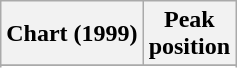<table class="wikitable sortable plainrowheaders" style="text-align:center">
<tr>
<th>Chart (1999)</th>
<th>Peak<br>position</th>
</tr>
<tr>
</tr>
<tr>
</tr>
<tr>
</tr>
<tr>
</tr>
<tr>
</tr>
<tr>
</tr>
<tr>
</tr>
<tr>
</tr>
</table>
